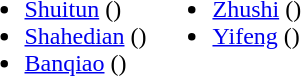<table>
<tr>
<td valign="top"><br><ul><li><a href='#'>Shuitun</a> ()</li><li><a href='#'>Shahedian</a> ()</li><li><a href='#'>Banqiao</a> ()</li></ul></td>
<td valign="top"><br><ul><li><a href='#'>Zhushi</a> ()</li><li><a href='#'>Yifeng</a> ()</li></ul></td>
</tr>
</table>
